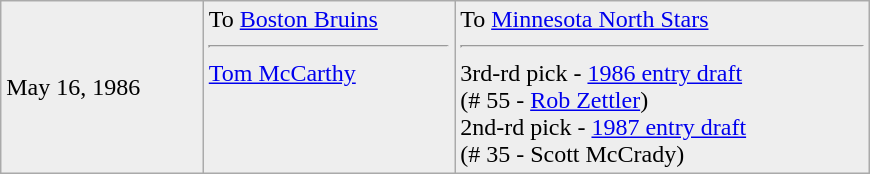<table class="wikitable" style="border:1px solid #999; width:580px;">
<tr style="background:#eee;">
<td>May 16, 1986</td>
<td valign="top">To <a href='#'>Boston Bruins</a><hr><a href='#'>Tom McCarthy</a></td>
<td valign="top">To <a href='#'>Minnesota North Stars</a><hr>3rd-rd pick - <a href='#'>1986 entry draft</a><br>(# 55 - <a href='#'>Rob Zettler</a>)<br>2nd-rd pick - <a href='#'>1987 entry draft</a><br>(# 35 - Scott McCrady)</td>
</tr>
</table>
